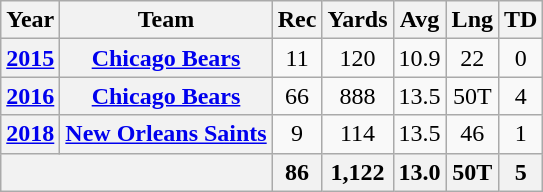<table class="wikitable" style="text-align:center">
<tr>
<th>Year</th>
<th>Team</th>
<th>Rec</th>
<th>Yards</th>
<th>Avg</th>
<th>Lng</th>
<th>TD</th>
</tr>
<tr>
<th><a href='#'>2015</a></th>
<th><a href='#'>Chicago Bears</a></th>
<td>11</td>
<td>120</td>
<td>10.9</td>
<td>22</td>
<td>0</td>
</tr>
<tr>
<th><a href='#'>2016</a></th>
<th><a href='#'>Chicago Bears</a></th>
<td>66</td>
<td>888</td>
<td>13.5</td>
<td>50T</td>
<td>4</td>
</tr>
<tr>
<th><a href='#'>2018</a></th>
<th><a href='#'>New Orleans Saints</a></th>
<td>9</td>
<td>114</td>
<td>13.5</td>
<td>46</td>
<td>1</td>
</tr>
<tr>
<th colspan="2"></th>
<th>86</th>
<th>1,122</th>
<th>13.0</th>
<th>50T</th>
<th>5</th>
</tr>
</table>
